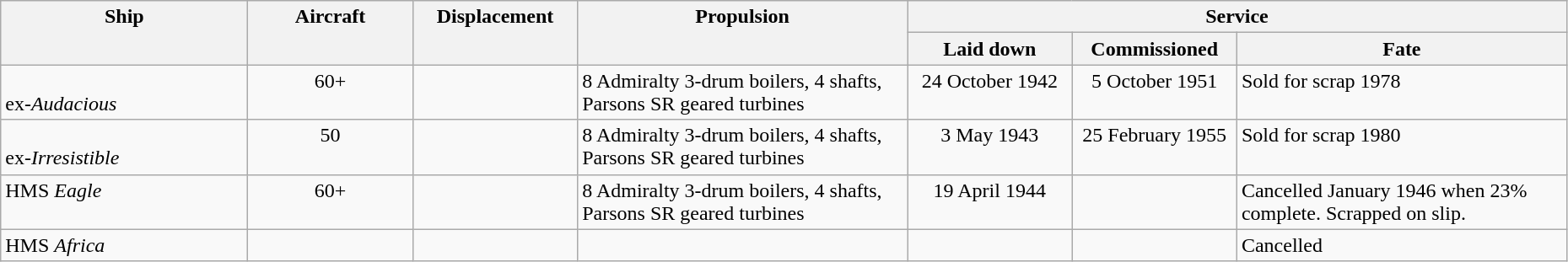<table class="wikitable" style="width:98%;">
<tr valign="top"|- valign="top">
<th style="width:15%; text-align:center;" rowspan="2">Ship</th>
<th style="width:10%; text-align:center;" rowspan="2">Aircraft</th>
<th style="width:10%; text-align:center;" rowspan="2">Displacement</th>
<th style="width:20%; text-align:center;" rowspan="2">Propulsion</th>
<th style="width:40%; text-align:center;" colspan="3">Service</th>
</tr>
<tr valign="top">
<th style="width:10%; text-align:center;">Laid down</th>
<th style="width:10%; text-align:center;">Commissioned</th>
<th style="width:20%; text-align:center;">Fate</th>
</tr>
<tr valign="top">
<td align= left><br>ex-<em>Audacious</em></td>
<td style="text-align:center;">60+</td>
<td style="text-align:center;"></td>
<td align= left>8 Admiralty 3-drum boilers, 4 shafts, Parsons SR geared turbines</td>
<td style="text-align:center;">24 October 1942</td>
<td style="text-align:center;">5 October 1951</td>
<td align= left>Sold for scrap 1978</td>
</tr>
<tr valign="top">
<td align= left><br>ex-<em>Irresistible</em></td>
<td style="text-align:center;">50</td>
<td style="text-align:center;"></td>
<td align= left>8 Admiralty 3-drum boilers, 4 shafts, Parsons SR geared turbines</td>
<td style="text-align:center;">3 May 1943</td>
<td style="text-align:center;">25 February 1955</td>
<td align= left>Sold for scrap 1980</td>
</tr>
<tr valign="top">
<td align= left>HMS <em>Eagle</em></td>
<td style="text-align:center;">60+</td>
<td style="text-align:center;"></td>
<td align= left>8 Admiralty 3-drum boilers, 4 shafts, Parsons SR geared turbines</td>
<td style="text-align:center;">19 April 1944</td>
<td style="text-align:center;"></td>
<td align= left>Cancelled January 1946 when 23% complete. Scrapped on slip.</td>
</tr>
<tr valign="top">
<td align= left>HMS <em>Africa</em></td>
<td style="text-align:center;"></td>
<td style="text-align:center;"></td>
<td align= left></td>
<td style="text-align:center;"></td>
<td style="text-align:center;"></td>
<td align= left>Cancelled</td>
</tr>
</table>
